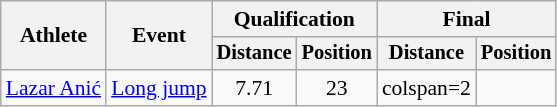<table class=wikitable style="font-size:90%">
<tr>
<th rowspan="2">Athlete</th>
<th rowspan="2">Event</th>
<th colspan="2">Qualification</th>
<th colspan="2">Final</th>
</tr>
<tr style="font-size:95%">
<th>Distance</th>
<th>Position</th>
<th>Distance</th>
<th>Position</th>
</tr>
<tr style=text-align:center>
<td style=text-align:left><a href='#'>Lazar Anić</a></td>
<td style=text-align:left><a href='#'>Long jump</a></td>
<td>7.71</td>
<td>23</td>
<td>colspan=2 </td>
</tr>
</table>
